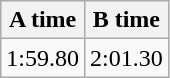<table class="wikitable" border="1" align="upright">
<tr>
<th>A time</th>
<th>B time</th>
</tr>
<tr>
<td>1:59.80</td>
<td>2:01.30</td>
</tr>
</table>
